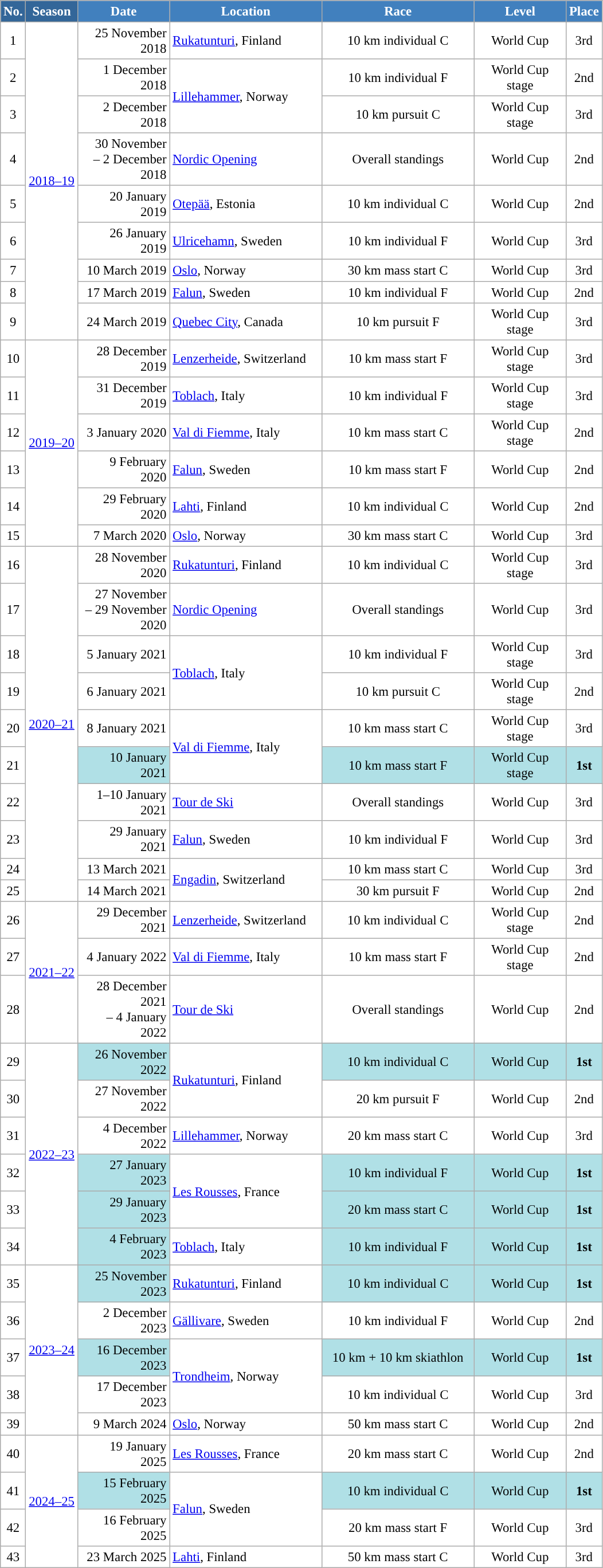<table class="wikitable sortable" style="font-size:95%; text-align:center; border:grey solid 1px; border-collapse:collapse; background:#ffffff;">
<tr style="background:#efefef;">
<th style="background-color:#369; color:white;">No.</th>
<th style="background-color:#369; color:white;">Season</th>
<th style="background-color:#4180be; color:white; width:100px;">Date</th>
<th style="background-color:#4180be; color:white; width:170px;">Location</th>
<th style="background-color:#4180be; color:white; width:170px;">Race</th>
<th style="background-color:#4180be; color:white; width:100px;">Level</th>
<th style="background-color:#4180be; color:white;">Place</th>
</tr>
<tr>
<td align=center>1</td>
<td rowspan="9" align="center"><a href='#'>2018–19</a></td>
<td align=right>25 November 2018</td>
<td align=left> <a href='#'>Rukatunturi</a>, Finland</td>
<td>10 km individual C</td>
<td>World Cup</td>
<td>3rd</td>
</tr>
<tr>
<td align=center>2</td>
<td align=right>1 December 2018</td>
<td rowspan=2 align=left> <a href='#'>Lillehammer</a>, Norway</td>
<td>10 km individual F</td>
<td>World Cup stage</td>
<td>2nd</td>
</tr>
<tr>
<td align=center>3</td>
<td align=right>2 December 2018</td>
<td>10 km pursuit C</td>
<td>World Cup stage</td>
<td>3rd</td>
</tr>
<tr>
<td align=center>4</td>
<td align=right>30 November<br> – 2 December 2018</td>
<td align=left> <a href='#'>Nordic Opening</a></td>
<td>Overall standings</td>
<td>World Cup</td>
<td>2nd</td>
</tr>
<tr>
<td align=center>5</td>
<td align=right>20 January 2019</td>
<td align=left> <a href='#'>Otepää</a>, Estonia</td>
<td>10 km individual C</td>
<td>World Cup</td>
<td>2nd</td>
</tr>
<tr>
<td align=center>6</td>
<td align=right>26 January 2019</td>
<td align=left> <a href='#'>Ulricehamn</a>, Sweden</td>
<td>10 km individual F</td>
<td>World Cup</td>
<td>3rd</td>
</tr>
<tr>
<td align=center>7</td>
<td align=right>10 March 2019</td>
<td align=left> <a href='#'>Oslo</a>, Norway</td>
<td>30 km mass start C</td>
<td>World Cup</td>
<td>3rd</td>
</tr>
<tr>
<td align=center>8</td>
<td align=right>17 March 2019</td>
<td align=left> <a href='#'>Falun</a>, Sweden</td>
<td>10 km individual F</td>
<td>World Cup</td>
<td>2nd</td>
</tr>
<tr>
<td align=center>9</td>
<td align=right>24 March 2019</td>
<td align=left> <a href='#'>Quebec City</a>, Canada</td>
<td>10 km pursuit F</td>
<td>World Cup stage</td>
<td>3rd</td>
</tr>
<tr>
<td align=center>10</td>
<td rowspan="6" align="center"><a href='#'>2019–20</a></td>
<td align=right>28 December 2019</td>
<td align=left> <a href='#'>Lenzerheide</a>, Switzerland</td>
<td>10 km mass start F</td>
<td>World Cup stage</td>
<td>3rd</td>
</tr>
<tr>
<td align=center>11</td>
<td align=right>31 December 2019</td>
<td align=left> <a href='#'>Toblach</a>, Italy</td>
<td>10 km individual F</td>
<td>World Cup stage</td>
<td>3rd</td>
</tr>
<tr>
<td align=center>12</td>
<td align=right>3 January 2020</td>
<td align=left> <a href='#'>Val di Fiemme</a>, Italy</td>
<td>10 km mass start C</td>
<td>World Cup stage</td>
<td>2nd</td>
</tr>
<tr>
<td align=center>13</td>
<td align=right>9 February 2020</td>
<td align=left> <a href='#'>Falun</a>, Sweden</td>
<td>10 km mass start F</td>
<td>World Cup</td>
<td>2nd</td>
</tr>
<tr>
<td align=center>14</td>
<td align=right>29 February 2020</td>
<td align=left> <a href='#'>Lahti</a>, Finland</td>
<td>10 km individual C</td>
<td>World Cup</td>
<td>2nd</td>
</tr>
<tr>
<td align=center>15</td>
<td align=right>7 March 2020</td>
<td align=left> <a href='#'>Oslo</a>, Norway</td>
<td>30 km mass start C</td>
<td>World Cup</td>
<td>3rd</td>
</tr>
<tr>
<td align=center>16</td>
<td rowspan="10" align="center"><a href='#'>2020–21</a></td>
<td align=right>28 November 2020</td>
<td align=left> <a href='#'>Rukatunturi</a>, Finland</td>
<td>10 km individual C</td>
<td>World Cup stage</td>
<td>3rd</td>
</tr>
<tr>
<td align=center>17</td>
<td align=right>27 November<br> – 29 November 2020</td>
<td align=left> <a href='#'>Nordic Opening</a></td>
<td>Overall standings</td>
<td>World Cup</td>
<td>3rd</td>
</tr>
<tr>
<td align=center>18</td>
<td align=right>5 January 2021</td>
<td rowspan="2" align=left> <a href='#'>Toblach</a>, Italy</td>
<td>10 km individual F</td>
<td>World Cup stage</td>
<td>3rd</td>
</tr>
<tr>
<td align=center>19</td>
<td align=right>6 January 2021</td>
<td>10 km pursuit C</td>
<td>World Cup stage</td>
<td>2nd</td>
</tr>
<tr>
<td align=center>20</td>
<td align=right>8 January 2021</td>
<td align=left rowspan="2"> <a href='#'>Val di Fiemme</a>, Italy</td>
<td>10 km mass start C</td>
<td>World Cup stage</td>
<td>3rd</td>
</tr>
<tr>
<td align=center>21</td>
<td bgcolor="#BOEOE6" align=right>10 January 2021</td>
<td bgcolor="#BOEOE6">10 km mass start F</td>
<td bgcolor="#BOEOE6">World Cup stage</td>
<td bgcolor="#BOEOE6"><strong>1st</strong></td>
</tr>
<tr>
<td align=center>22</td>
<td align=right>1–10 January 2021</td>
<td align=left> <a href='#'>Tour de Ski</a></td>
<td>Overall standings</td>
<td>World Cup</td>
<td>3rd</td>
</tr>
<tr>
<td align=center>23</td>
<td align=right>29 January 2021</td>
<td align=left> <a href='#'>Falun</a>, Sweden</td>
<td>10 km individual F</td>
<td>World Cup</td>
<td>3rd</td>
</tr>
<tr>
<td align=center>24</td>
<td align=right>13 March 2021</td>
<td rowspan=2 align=left> <a href='#'>Engadin</a>, Switzerland</td>
<td>10 km mass start C</td>
<td>World Cup</td>
<td>3rd</td>
</tr>
<tr>
<td align=center>25</td>
<td align=right>14 March 2021</td>
<td>30 km pursuit F</td>
<td>World Cup</td>
<td>2nd</td>
</tr>
<tr>
<td align=center>26</td>
<td rowspan=3 align=center><a href='#'>2021–22</a></td>
<td align=right>29 December 2021</td>
<td align=left> <a href='#'>Lenzerheide</a>, Switzerland</td>
<td align=center>10 km individual C</td>
<td>World Cup stage</td>
<td>2nd</td>
</tr>
<tr>
<td align=center>27</td>
<td align=right>4 January 2022</td>
<td align=left> <a href='#'>Val di Fiemme</a>, Italy</td>
<td>10 km mass start F</td>
<td>World Cup stage</td>
<td>2nd</td>
</tr>
<tr>
<td align=center>28</td>
<td align=right>28 December 2021<br>– 4 January 2022</td>
<td align=left> <a href='#'>Tour de Ski</a></td>
<td>Overall standings</td>
<td>World Cup</td>
<td>2nd</td>
</tr>
<tr>
<td align=center>29</td>
<td rowspan=6 align=center><a href='#'>2022–23</a></td>
<td bgcolor="#BOEOE6" align=right>26 November 2022</td>
<td rowspan=2 align=left> <a href='#'>Rukatunturi</a>, Finland</td>
<td bgcolor="#BOEOE6">10 km individual C</td>
<td bgcolor="#BOEOE6">World Cup</td>
<td bgcolor="#BOEOE6"><strong>1st</strong></td>
</tr>
<tr>
<td align=center>30</td>
<td align=right>27 November 2022</td>
<td>20 km pursuit F</td>
<td>World Cup</td>
<td>2nd</td>
</tr>
<tr>
<td align=center>31</td>
<td align=right>4 December 2022</td>
<td align=left> <a href='#'>Lillehammer</a>, Norway</td>
<td>20 km mass start C</td>
<td>World Cup</td>
<td>3rd</td>
</tr>
<tr>
<td align=center>32</td>
<td bgcolor="#BOEOE6" align=right>27 January 2023</td>
<td rowspan=2 align=left> <a href='#'>Les Rousses</a>, France</td>
<td bgcolor="#BOEOE6">10 km individual F</td>
<td bgcolor="#BOEOE6">World Cup</td>
<td bgcolor="#BOEOE6"><strong>1st</strong></td>
</tr>
<tr>
<td align=center>33</td>
<td bgcolor="#BOEOE6" align=right>29 January 2023</td>
<td bgcolor="#BOEOE6">20 km mass start C</td>
<td bgcolor="#BOEOE6">World Cup</td>
<td bgcolor="#BOEOE6"><strong>1st</strong></td>
</tr>
<tr>
<td align=center>34</td>
<td bgcolor="#BOEOE6" align=right>4 February 2023</td>
<td align=left> <a href='#'>Toblach</a>, Italy</td>
<td bgcolor="#BOEOE6">10 km individual F</td>
<td bgcolor="#BOEOE6">World Cup</td>
<td bgcolor="#BOEOE6"><strong>1st</strong></td>
</tr>
<tr>
<td align=center>35</td>
<td rowspan=5 align=center><a href='#'>2023–24</a></td>
<td bgcolor="#BOEOE6" align=right>25 November 2023</td>
<td align=left> <a href='#'>Rukatunturi</a>, Finland</td>
<td bgcolor="#BOEOE6">10 km individual C</td>
<td bgcolor="#BOEOE6">World Cup</td>
<td bgcolor="#BOEOE6"><strong>1st</strong></td>
</tr>
<tr>
<td align=center>36</td>
<td align=right>2 December 2023</td>
<td align=left> <a href='#'>Gällivare</a>, Sweden</td>
<td>10 km individual F</td>
<td>World Cup</td>
<td>2nd</td>
</tr>
<tr>
<td align=center>37</td>
<td bgcolor="#BOEOE6" align=right>16 December 2023</td>
<td rowspan=2 align=left> <a href='#'>Trondheim</a>, Norway</td>
<td bgcolor="#BOEOE6">10 km + 10 km skiathlon</td>
<td bgcolor="#BOEOE6">World Cup</td>
<td bgcolor="#BOEOE6"><strong>1st</strong></td>
</tr>
<tr>
<td align=center>38</td>
<td align=right>17 December 2023</td>
<td>10 km individual C</td>
<td>World Cup</td>
<td>3rd</td>
</tr>
<tr>
<td align=center>39</td>
<td align=right>9 March 2024</td>
<td align=left> <a href='#'>Oslo</a>, Norway</td>
<td>50 km mass start C</td>
<td>World Cup</td>
<td>2nd</td>
</tr>
<tr>
<td align=center>40</td>
<td rowspan="4" align="center"><a href='#'>2024–25</a></td>
<td align=right>19 January 2025</td>
<td align=left> <a href='#'>Les Rousses</a>, France</td>
<td>20 km mass start C</td>
<td>World Cup</td>
<td>2nd</td>
</tr>
<tr>
<td align=center>41</td>
<td bgcolor="#BOEOE6" align=right>15 February 2025</td>
<td rowspan=2 align=left> <a href='#'>Falun</a>, Sweden</td>
<td bgcolor="#BOEOE6">10 km individual C</td>
<td bgcolor="#BOEOE6">World Cup</td>
<td bgcolor="#BOEOE6"><strong>1st</strong></td>
</tr>
<tr>
<td align=center>42</td>
<td align=right>16 February 2025</td>
<td>20 km mass start F</td>
<td>World Cup</td>
<td>3rd</td>
</tr>
<tr>
<td align=center>43</td>
<td align=right>23 March 2025</td>
<td align=left> <a href='#'>Lahti</a>, Finland</td>
<td>50 km mass start C</td>
<td>World Cup</td>
<td>3rd</td>
</tr>
</table>
